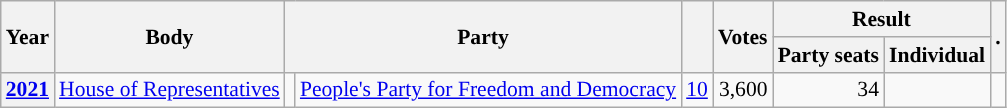<table class="wikitable plainrowheaders sortable" border=2 cellpadding=4 cellspacing=0 style="border: 1px #aaa solid; font-size: 90%; text-align:center;">
<tr>
<th scope="col" rowspan=2>Year</th>
<th scope="col" rowspan=2>Body</th>
<th scope="col" colspan=2 rowspan=2>Party</th>
<th scope="col" rowspan=2></th>
<th scope="col" rowspan=2>Votes</th>
<th scope="colgroup" colspan=2>Result</th>
<th scope="col" rowspan=2 class="unsortable">.</th>
</tr>
<tr>
<th scope="col">Party seats</th>
<th scope="col">Individual</th>
</tr>
<tr>
<th scope="row"><a href='#'>2021</a></th>
<td><a href='#'>House of Representatives</a></td>
<td style="background-color:"></td>
<td><a href='#'>People's Party for Freedom and Democracy</a></td>
<td style=text-align:right><a href='#'>10</a></td>
<td style=text-align:right>3,600</td>
<td style=text-align:right>34</td>
<td></td>
<td></td>
</tr>
</table>
